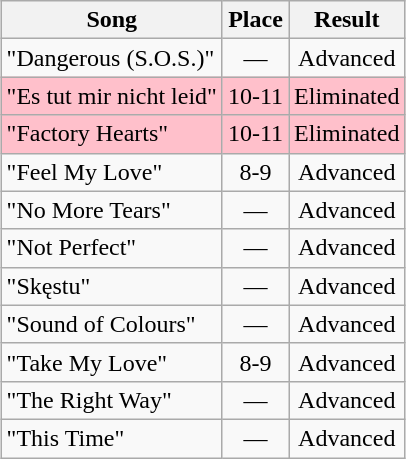<table class="sortable wikitable" style="margin: 1em auto 1em auto; text-align:center;">
<tr>
<th>Song</th>
<th>Place</th>
<th>Result</th>
</tr>
<tr>
<td align="left">"Dangerous (S.O.S.)"</td>
<td>—</td>
<td>Advanced</td>
</tr>
<tr style="background:pink;">
<td align="left">"Es tut mir nicht leid"</td>
<td>10-11</td>
<td>Eliminated</td>
</tr>
<tr style="background:pink;">
<td align="left">"Factory Hearts"</td>
<td>10-11</td>
<td>Eliminated</td>
</tr>
<tr>
<td align="left">"Feel My Love"</td>
<td>8-9</td>
<td>Advanced</td>
</tr>
<tr>
<td align="left">"No More Tears"</td>
<td>—</td>
<td>Advanced</td>
</tr>
<tr>
<td align="left">"Not Perfect"</td>
<td>—</td>
<td>Advanced</td>
</tr>
<tr>
<td align="left">"Skęstu"</td>
<td>—</td>
<td>Advanced</td>
</tr>
<tr>
<td align="left">"Sound of Colours"</td>
<td>—</td>
<td>Advanced</td>
</tr>
<tr>
<td align="left">"Take My Love"</td>
<td>8-9</td>
<td>Advanced</td>
</tr>
<tr>
<td align="left">"The Right Way"</td>
<td>—</td>
<td>Advanced</td>
</tr>
<tr>
<td align="left">"This Time"</td>
<td>—</td>
<td>Advanced</td>
</tr>
</table>
